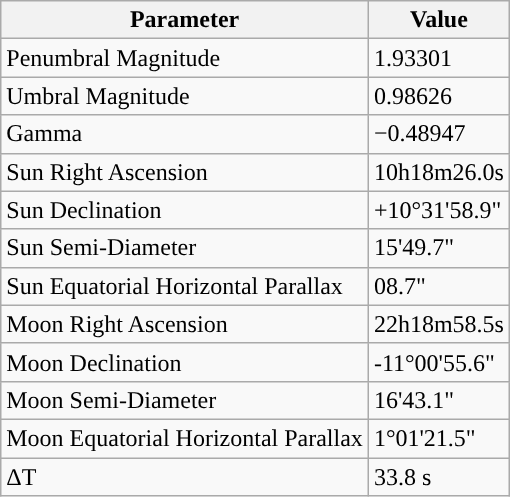<table class="wikitable">
<tr>
<th>Parameter</th>
<th>Value</th>
</tr>
<tr>
<td>Penumbral Magnitude</td>
<td>1.93301</td>
</tr>
<tr>
<td>Umbral Magnitude</td>
<td>0.98626</td>
</tr>
<tr>
<td>Gamma</td>
<td>−0.48947</td>
</tr>
<tr>
<td>Sun Right Ascension</td>
<td>10h18m26.0s</td>
</tr>
<tr>
<td>Sun Declination</td>
<td>+10°31'58.9"</td>
</tr>
<tr>
<td>Sun Semi-Diameter</td>
<td>15'49.7"</td>
</tr>
<tr>
<td>Sun Equatorial Horizontal Parallax</td>
<td>08.7"</td>
</tr>
<tr>
<td>Moon Right Ascension</td>
<td>22h18m58.5s</td>
</tr>
<tr>
<td>Moon Declination</td>
<td>-11°00'55.6"</td>
</tr>
<tr>
<td>Moon Semi-Diameter</td>
<td>16'43.1"</td>
</tr>
<tr>
<td>Moon Equatorial Horizontal Parallax</td>
<td>1°01'21.5"</td>
</tr>
<tr>
<td>ΔT</td>
<td>33.8 s</td>
</tr>
</table>
